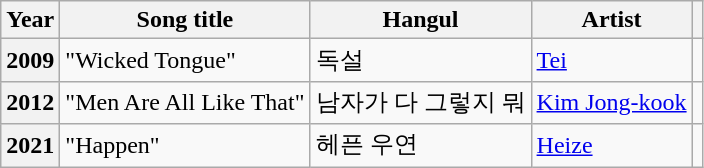<table class="wikitable plainrowheaders sortable">
<tr>
<th scope="col">Year</th>
<th scope="col">Song title</th>
<th>Hangul</th>
<th>Artist</th>
<th class="unsortable"></th>
</tr>
<tr>
<th scope="row">2009</th>
<td>"Wicked Tongue"</td>
<td>독설</td>
<td><a href='#'>Tei</a></td>
<td></td>
</tr>
<tr>
<th scope="row">2012</th>
<td>"Men Are All Like That"</td>
<td>남자가 다 그렇지 뭐</td>
<td><a href='#'>Kim Jong-kook</a></td>
<td></td>
</tr>
<tr>
<th scope="row">2021</th>
<td>"Happen"</td>
<td>헤픈 우연</td>
<td><a href='#'>Heize</a></td>
<td></td>
</tr>
</table>
